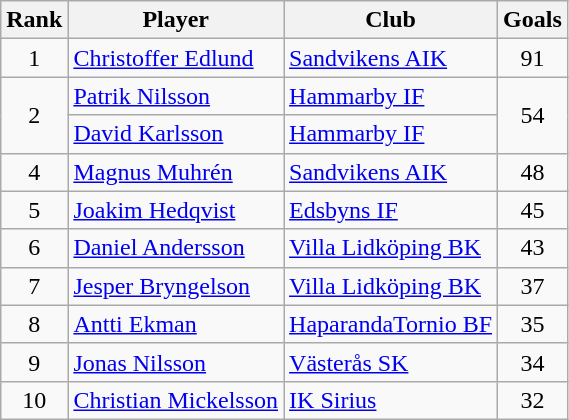<table class="wikitable" style="text-align:center">
<tr>
<th>Rank</th>
<th>Player</th>
<th>Club</th>
<th>Goals</th>
</tr>
<tr>
<td>1</td>
<td align="left"> <a href='#'>Christoffer Edlund</a></td>
<td align="left"><a href='#'>Sandvikens AIK</a></td>
<td>91</td>
</tr>
<tr>
<td rowspan="2">2</td>
<td align="left"> <a href='#'>Patrik Nilsson</a></td>
<td align="left"><a href='#'>Hammarby IF</a></td>
<td rowspan="2">54</td>
</tr>
<tr>
<td align="left"> <a href='#'>David Karlsson</a></td>
<td align="left"><a href='#'>Hammarby IF</a></td>
</tr>
<tr>
<td>4</td>
<td align="left"> <a href='#'>Magnus Muhrén</a></td>
<td align="left"><a href='#'>Sandvikens AIK</a></td>
<td>48</td>
</tr>
<tr>
<td>5</td>
<td align="left"> <a href='#'>Joakim Hedqvist</a></td>
<td align="left"><a href='#'>Edsbyns IF</a></td>
<td>45</td>
</tr>
<tr>
<td>6</td>
<td align="left"> <a href='#'>Daniel Andersson</a></td>
<td align="left"><a href='#'>Villa Lidköping BK</a></td>
<td>43</td>
</tr>
<tr>
<td>7</td>
<td align="left"> <a href='#'>Jesper Bryngelson</a></td>
<td align="left"><a href='#'>Villa Lidköping BK</a></td>
<td>37</td>
</tr>
<tr>
<td>8</td>
<td align="left"> <a href='#'>Antti Ekman</a></td>
<td align="left"><a href='#'>HaparandaTornio BF</a></td>
<td>35</td>
</tr>
<tr>
<td>9</td>
<td align="left"> <a href='#'>Jonas Nilsson</a></td>
<td align="left"><a href='#'>Västerås SK</a></td>
<td>34</td>
</tr>
<tr>
<td>10</td>
<td align="left"> <a href='#'>Christian Mickelsson</a></td>
<td align="left"><a href='#'>IK Sirius</a></td>
<td>32</td>
</tr>
</table>
